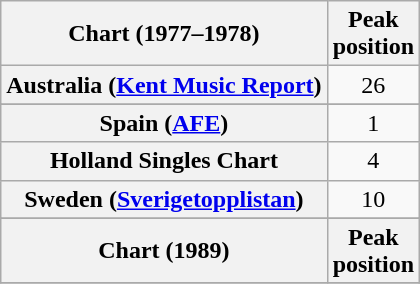<table class="wikitable sortable plainrowheaders" styel="text-align:center">
<tr>
<th scope=col>Chart (1977–1978)</th>
<th scope=col>Peak<br>position</th>
</tr>
<tr>
<th scope="row">Australia (<a href='#'>Kent Music Report</a>)</th>
<td align="center">26</td>
</tr>
<tr>
</tr>
<tr>
</tr>
<tr>
</tr>
<tr>
</tr>
<tr>
</tr>
<tr>
</tr>
<tr>
<th scope="row">Spain (<a href='#'>AFE</a>)</th>
<td align="center">1</td>
</tr>
<tr>
<th scope="row">Holland Singles Chart</th>
<td align="center">4</td>
</tr>
<tr>
<th scope="row">Sweden (<a href='#'>Sverigetopplistan</a>)</th>
<td align="center">10</td>
</tr>
<tr>
</tr>
<tr>
<th scope=col>Chart (1989)</th>
<th scope=col>Peak<br>position</th>
</tr>
<tr>
</tr>
</table>
